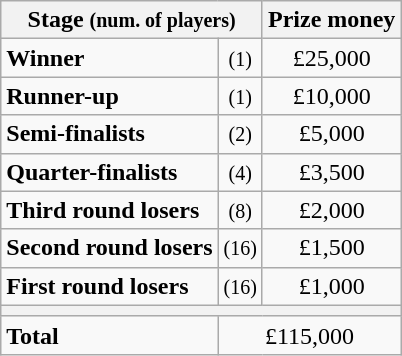<table class="wikitable">
<tr>
<th colspan=2>Stage <small>(num. of players)</small></th>
<th>Prize money</th>
</tr>
<tr>
<td><strong>Winner</strong></td>
<td align=center><small>(1)</small></td>
<td align=center>£25,000</td>
</tr>
<tr>
<td><strong>Runner-up</strong></td>
<td align=center><small>(1)</small></td>
<td align=center>£10,000</td>
</tr>
<tr>
<td><strong>Semi-finalists</strong></td>
<td align=center><small>(2)</small></td>
<td align=center>£5,000</td>
</tr>
<tr>
<td><strong>Quarter-finalists</strong></td>
<td align=center><small>(4)</small></td>
<td align=center>£3,500</td>
</tr>
<tr>
<td><strong>Third round losers</strong></td>
<td align=center><small>(8)</small></td>
<td align=center>£2,000</td>
</tr>
<tr>
<td><strong>Second round losers</strong></td>
<td align=center><small>(16)</small></td>
<td align=center>£1,500</td>
</tr>
<tr>
<td><strong>First round losers</strong></td>
<td align=center><small>(16)</small></td>
<td align=center>£1,000</td>
</tr>
<tr>
<th colspan=3></th>
</tr>
<tr>
<td><strong>Total</strong></td>
<td align=center colspan=2>£115,000</td>
</tr>
</table>
